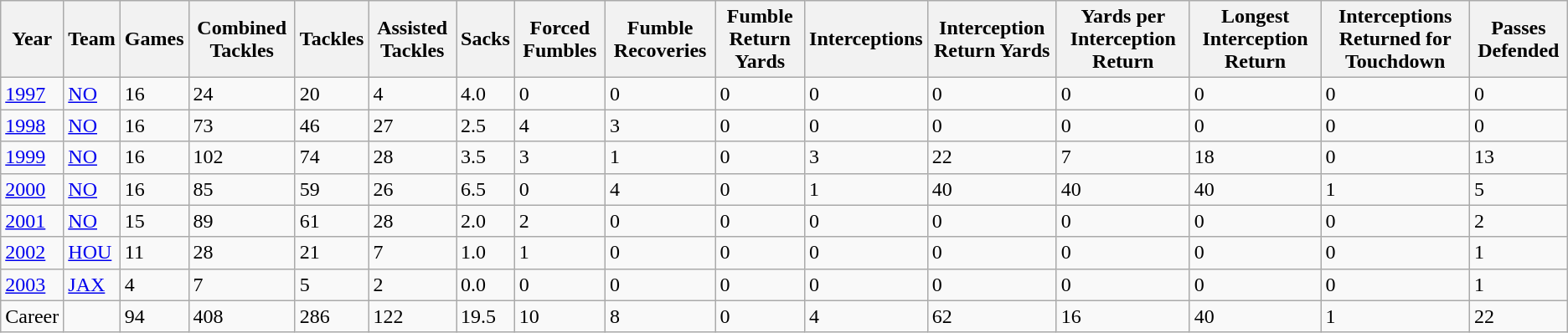<table class="wikitable">
<tr>
<th>Year</th>
<th>Team</th>
<th>Games</th>
<th>Combined Tackles</th>
<th>Tackles</th>
<th>Assisted Tackles</th>
<th>Sacks</th>
<th>Forced Fumbles</th>
<th>Fumble Recoveries</th>
<th>Fumble Return Yards</th>
<th>Interceptions</th>
<th>Interception Return Yards</th>
<th>Yards per Interception Return</th>
<th>Longest Interception Return</th>
<th>Interceptions Returned for Touchdown</th>
<th>Passes Defended</th>
</tr>
<tr>
<td><a href='#'>1997</a></td>
<td><a href='#'>NO</a></td>
<td>16</td>
<td>24</td>
<td>20</td>
<td>4</td>
<td>4.0</td>
<td>0</td>
<td>0</td>
<td>0</td>
<td>0</td>
<td>0</td>
<td>0</td>
<td>0</td>
<td>0</td>
<td>0</td>
</tr>
<tr>
<td><a href='#'>1998</a></td>
<td><a href='#'>NO</a></td>
<td>16</td>
<td>73</td>
<td>46</td>
<td>27</td>
<td>2.5</td>
<td>4</td>
<td>3</td>
<td>0</td>
<td>0</td>
<td>0</td>
<td>0</td>
<td>0</td>
<td>0</td>
<td>0</td>
</tr>
<tr>
<td><a href='#'>1999</a></td>
<td><a href='#'>NO</a></td>
<td>16</td>
<td>102</td>
<td>74</td>
<td>28</td>
<td>3.5</td>
<td>3</td>
<td>1</td>
<td>0</td>
<td>3</td>
<td>22</td>
<td>7</td>
<td>18</td>
<td>0</td>
<td>13</td>
</tr>
<tr>
<td><a href='#'>2000</a></td>
<td><a href='#'>NO</a></td>
<td>16</td>
<td>85</td>
<td>59</td>
<td>26</td>
<td>6.5</td>
<td>0</td>
<td>4</td>
<td>0</td>
<td>1</td>
<td>40</td>
<td>40</td>
<td>40</td>
<td>1</td>
<td>5</td>
</tr>
<tr>
<td><a href='#'>2001</a></td>
<td><a href='#'>NO</a></td>
<td>15</td>
<td>89</td>
<td>61</td>
<td>28</td>
<td>2.0</td>
<td>2</td>
<td>0</td>
<td>0</td>
<td>0</td>
<td>0</td>
<td>0</td>
<td>0</td>
<td>0</td>
<td>2</td>
</tr>
<tr>
<td><a href='#'>2002</a></td>
<td><a href='#'>HOU</a></td>
<td>11</td>
<td>28</td>
<td>21</td>
<td>7</td>
<td>1.0</td>
<td>1</td>
<td>0</td>
<td>0</td>
<td>0</td>
<td>0</td>
<td>0</td>
<td>0</td>
<td>0</td>
<td>1</td>
</tr>
<tr>
<td><a href='#'>2003</a></td>
<td><a href='#'>JAX</a></td>
<td>4</td>
<td>7</td>
<td>5</td>
<td>2</td>
<td>0.0</td>
<td>0</td>
<td>0</td>
<td>0</td>
<td>0</td>
<td>0</td>
<td>0</td>
<td>0</td>
<td>0</td>
<td>1</td>
</tr>
<tr>
<td>Career</td>
<td></td>
<td>94</td>
<td>408</td>
<td>286</td>
<td>122</td>
<td>19.5</td>
<td>10</td>
<td>8</td>
<td>0</td>
<td>4</td>
<td>62</td>
<td>16</td>
<td>40</td>
<td>1</td>
<td>22</td>
</tr>
</table>
